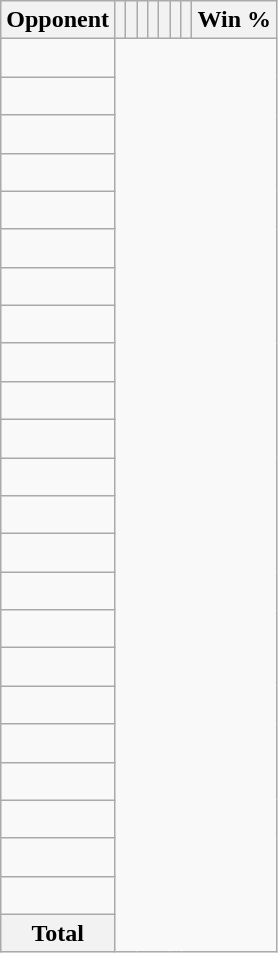<table class="wikitable sortable collapsible collapsed" style="text-align: center;">
<tr>
<th>Opponent</th>
<th></th>
<th></th>
<th></th>
<th></th>
<th></th>
<th></th>
<th></th>
<th>Win %</th>
</tr>
<tr>
<td align="left"><br></td>
</tr>
<tr>
<td align="left"><br></td>
</tr>
<tr>
<td align="left"><br></td>
</tr>
<tr>
<td align="left"><br></td>
</tr>
<tr>
<td align="left"><br></td>
</tr>
<tr>
<td align="left"><br></td>
</tr>
<tr>
<td align="left"><br></td>
</tr>
<tr>
<td align="left"><br></td>
</tr>
<tr>
<td align="left"><br></td>
</tr>
<tr>
<td align="left"><br></td>
</tr>
<tr>
<td align="left"><br></td>
</tr>
<tr>
<td align="left"><br></td>
</tr>
<tr>
<td align="left"><br></td>
</tr>
<tr>
<td align="left"><br></td>
</tr>
<tr>
<td align="left"><br></td>
</tr>
<tr>
<td align="left"><br></td>
</tr>
<tr>
<td align="left"><br></td>
</tr>
<tr>
<td align="left"><br></td>
</tr>
<tr>
<td align="left"><br></td>
</tr>
<tr>
<td align="left"><br></td>
</tr>
<tr>
<td align="left"><br></td>
</tr>
<tr>
<td align="left"><br></td>
</tr>
<tr>
<td align="left"><br></td>
</tr>
<tr class="sortbottom">
<th>Total<br></th>
</tr>
</table>
